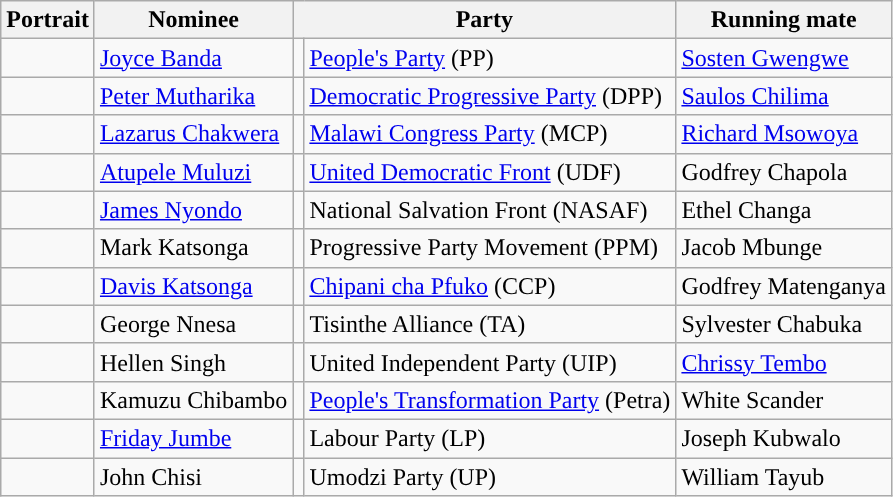<table class="wikitable">
<tr>
<th>Portrait</th>
<th>Nominee</th>
<th colspan=2>Party</th>
<th>Running mate</th>
</tr>
<tr>
<td></td>
<td><a href='#'>Joyce Banda</a></td>
<td style="background-color: "></td>
<td><a href='#'>People's Party</a> (PP)</td>
<td><a href='#'>Sosten Gwengwe</a></td>
</tr>
<tr>
<td></td>
<td><a href='#'>Peter Mutharika</a></td>
<td style="background-color: "></td>
<td><a href='#'>Democratic Progressive Party</a> (DPP)</td>
<td><a href='#'>Saulos Chilima</a></td>
</tr>
<tr>
<td></td>
<td><a href='#'>Lazarus Chakwera</a></td>
<td style="background-color: "></td>
<td><a href='#'>Malawi Congress Party</a> (MCP)</td>
<td><a href='#'>Richard Msowoya</a></td>
</tr>
<tr>
<td></td>
<td><a href='#'>Atupele Muluzi</a></td>
<td style="background-color: "></td>
<td><a href='#'>United Democratic Front</a> (UDF)</td>
<td>Godfrey Chapola</td>
</tr>
<tr>
<td></td>
<td><a href='#'>James Nyondo</a></td>
<td></td>
<td>National Salvation Front (NASAF)</td>
<td>Ethel Changa</td>
</tr>
<tr>
<td></td>
<td>Mark Katsonga</td>
<td></td>
<td>Progressive Party Movement (PPM)</td>
<td>Jacob Mbunge</td>
</tr>
<tr>
<td></td>
<td><a href='#'>Davis Katsonga</a></td>
<td></td>
<td><a href='#'>Chipani cha Pfuko</a> (CCP)</td>
<td>Godfrey Matenganya</td>
</tr>
<tr>
<td></td>
<td>George Nnesa</td>
<td></td>
<td>Tisinthe Alliance (TA)</td>
<td>Sylvester Chabuka</td>
</tr>
<tr>
<td></td>
<td>Hellen Singh</td>
<td></td>
<td>United Independent Party (UIP)</td>
<td><a href='#'>Chrissy Tembo</a></td>
</tr>
<tr>
<td></td>
<td>Kamuzu Chibambo</td>
<td></td>
<td><a href='#'>People's Transformation Party</a> (Petra)</td>
<td>White Scander</td>
</tr>
<tr>
<td></td>
<td><a href='#'>Friday Jumbe</a></td>
<td></td>
<td>Labour Party (LP)</td>
<td>Joseph Kubwalo</td>
</tr>
<tr>
<td></td>
<td>John Chisi</td>
<td></td>
<td>Umodzi Party (UP)</td>
<td>William Tayub</td>
</tr>
</table>
